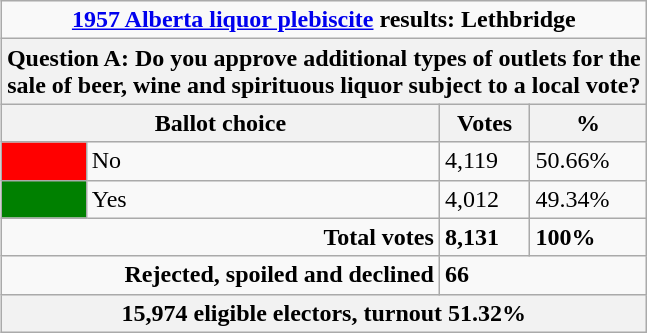<table class="wikitable" align=right>
<tr>
<td colspan=4 align=center><strong><a href='#'>1957 Alberta liquor plebiscite</a> results: Lethbridge</strong></td>
</tr>
<tr>
<th colspan=4>Question A: Do you approve additional types of outlets for the<br> sale of beer, wine and spirituous liquor subject to a local vote?</th>
</tr>
<tr>
<th colspan=2>Ballot choice</th>
<th>Votes</th>
<th>%</th>
</tr>
<tr>
<td bgcolor=red></td>
<td>No</td>
<td>4,119</td>
<td>50.66%</td>
</tr>
<tr>
<td bgcolor=green></td>
<td>Yes</td>
<td>4,012</td>
<td>49.34%</td>
</tr>
<tr>
<td align=right colspan=2><strong>Total votes</strong></td>
<td><strong>8,131</strong></td>
<td><strong>100%</strong></td>
</tr>
<tr>
<td align=right colspan=2><strong>Rejected, spoiled and declined</strong></td>
<td colspan=2><strong>66</strong></td>
</tr>
<tr>
<th colspan=4>15,974 eligible electors, turnout 51.32%</th>
</tr>
</table>
